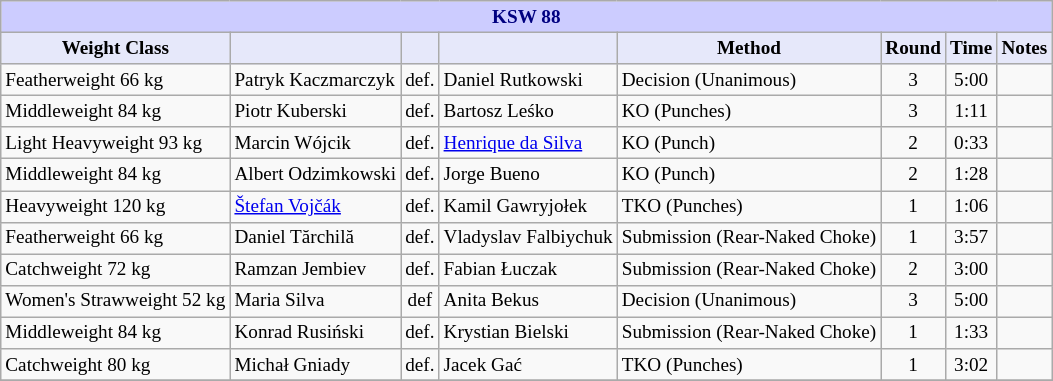<table class="wikitable" style="font-size: 80%;">
<tr>
<th colspan="8" style="background-color: #ccf; color: #000080; text-align: center;"><strong>KSW 88</strong></th>
</tr>
<tr>
<th colspan="1" style="background-color: #E6E8FA; color: #000000; text-align: center;">Weight Class</th>
<th colspan="1" style="background-color: #E6E8FA; color: #000000; text-align: center;"></th>
<th colspan="1" style="background-color: #E6E8FA; color: #000000; text-align: center;"></th>
<th colspan="1" style="background-color: #E6E8FA; color: #000000; text-align: center;"></th>
<th colspan="1" style="background-color: #E6E8FA; color: #000000; text-align: center;">Method</th>
<th colspan="1" style="background-color: #E6E8FA; color: #000000; text-align: center;">Round</th>
<th colspan="1" style="background-color: #E6E8FA; color: #000000; text-align: center;">Time</th>
<th colspan="1" style="background-color: #E6E8FA; color: #000000; text-align: center;">Notes</th>
</tr>
<tr>
<td>Featherweight 66 kg</td>
<td> Patryk Kaczmarczyk</td>
<td align=center>def.</td>
<td> Daniel Rutkowski</td>
<td>Decision (Unanimous)</td>
<td align=center>3</td>
<td align=center>5:00</td>
<td></td>
</tr>
<tr>
<td>Middleweight 84 kg</td>
<td> Piotr Kuberski</td>
<td align=center>def.</td>
<td> Bartosz Leśko</td>
<td>KO (Punches)</td>
<td align=center>3</td>
<td align=center>1:11</td>
<td></td>
</tr>
<tr>
<td>Light Heavyweight 93 kg</td>
<td> Marcin Wójcik</td>
<td align=center>def.</td>
<td> <a href='#'>Henrique da Silva</a></td>
<td>KO (Punch)</td>
<td align=center>2</td>
<td align=center>0:33</td>
</tr>
<tr>
<td>Middleweight 84 kg</td>
<td> Albert Odzimkowski</td>
<td align=center>def.</td>
<td> Jorge Bueno</td>
<td>KO (Punch)</td>
<td align=center>2</td>
<td align=center>1:28</td>
<td></td>
</tr>
<tr>
<td>Heavyweight 120 kg</td>
<td> <a href='#'>Štefan Vojčák</a></td>
<td align=center>def.</td>
<td> Kamil Gawryjołek</td>
<td>TKO (Punches)</td>
<td align=center>1</td>
<td align=center>1:06</td>
<td></td>
</tr>
<tr>
<td>Featherweight 66 kg</td>
<td> Daniel Tărchilă</td>
<td align=center>def.</td>
<td> Vladyslav Falbiychuk</td>
<td>Submission (Rear-Naked Choke)</td>
<td align=center>1</td>
<td align=center>3:57</td>
<td></td>
</tr>
<tr>
<td>Catchweight 72 kg</td>
<td> Ramzan Jembiev</td>
<td align=center>def.</td>
<td> Fabian Łuczak</td>
<td>Submission (Rear-Naked Choke)</td>
<td align=center>2</td>
<td align=center>3:00</td>
<td></td>
</tr>
<tr>
<td>Women's Strawweight 52 kg</td>
<td> Maria Silva</td>
<td align=center>def</td>
<td> Anita Bekus</td>
<td>Decision (Unanimous)</td>
<td align=center>3</td>
<td align=center>5:00</td>
<td></td>
</tr>
<tr>
<td>Middleweight 84 kg</td>
<td> Konrad Rusiński</td>
<td align=center>def.</td>
<td> Krystian Bielski</td>
<td>Submission (Rear-Naked Choke)</td>
<td align=center>1</td>
<td align=center>1:33</td>
<td></td>
</tr>
<tr>
<td>Catchweight 80 kg</td>
<td> Michał Gniady</td>
<td align=center>def.</td>
<td> Jacek Gać</td>
<td>TKO (Punches)</td>
<td align=center>1</td>
<td align=center>3:02</td>
<td></td>
</tr>
<tr>
</tr>
</table>
